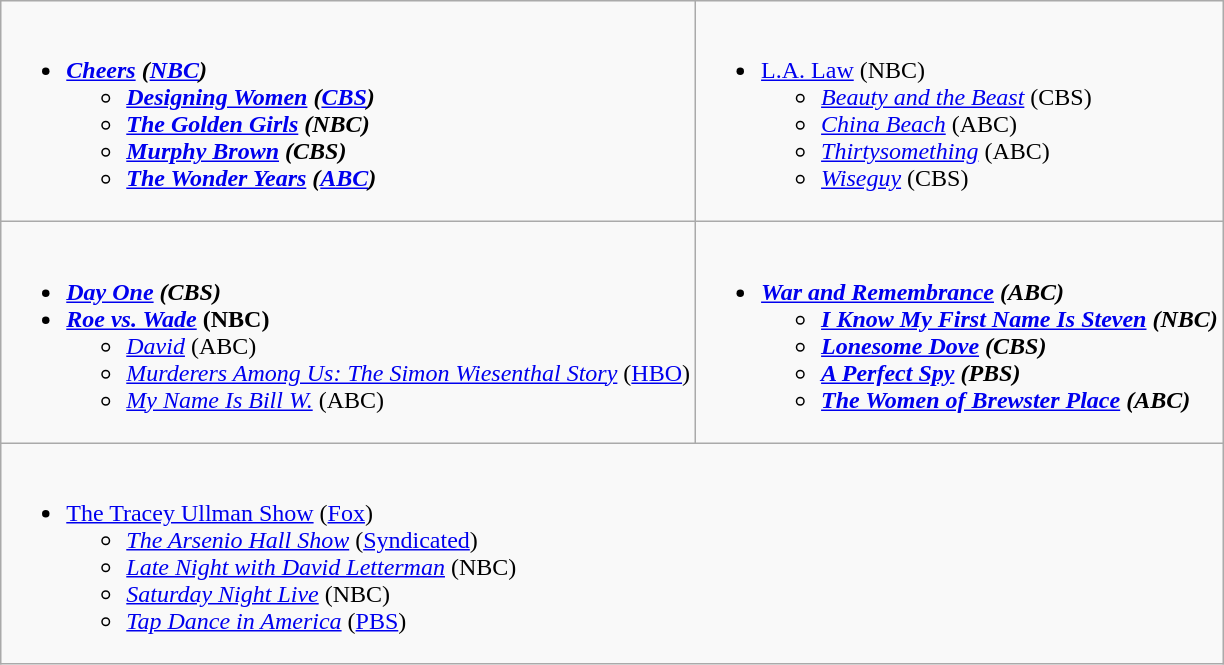<table class="wikitable">
<tr>
<td style="vertical-align:top;"><br><ul><li><strong><em><a href='#'>Cheers</a><em> (<a href='#'>NBC</a>)<strong><ul><li></em><a href='#'>Designing Women</a><em> (<a href='#'>CBS</a>)</li><li></em><a href='#'>The Golden Girls</a><em> (NBC)</li><li></em><a href='#'>Murphy Brown</a><em> (CBS)</li><li></em><a href='#'>The Wonder Years</a><em> (<a href='#'>ABC</a>)</li></ul></li></ul></td>
<td style="vertical-align:top;"><br><ul><li></em></strong><a href='#'>L.A. Law</a></em> (NBC)</strong><ul><li><em><a href='#'>Beauty and the Beast</a></em> (CBS)</li><li><em><a href='#'>China Beach</a></em> (ABC)</li><li><em><a href='#'>Thirtysomething</a></em> (ABC)</li><li><em><a href='#'>Wiseguy</a></em> (CBS)</li></ul></li></ul></td>
</tr>
<tr>
<td style="vertical-align:top;"><br><ul><li><strong><em><a href='#'>Day One</a> <em>(CBS)<strong></li><li></em></strong><a href='#'>Roe vs. Wade</a></em> (NBC)</strong><ul><li><em><a href='#'>David</a></em> (ABC)</li><li><em><a href='#'>Murderers Among Us: The Simon Wiesenthal Story</a></em> (<a href='#'>HBO</a>)</li><li><em><a href='#'>My Name Is Bill W.</a></em> (ABC)</li></ul></li></ul></td>
<td style="vertical-align:top;"><br><ul><li><strong><em><a href='#'>War and Remembrance</a><em> (ABC)<strong><ul><li></em><a href='#'>I Know My First Name Is Steven</a><em> (NBC)</li><li></em><a href='#'>Lonesome Dove</a><em> (CBS)</li><li></em><a href='#'>A Perfect Spy</a><em> (PBS)</li><li></em><a href='#'>The Women of Brewster Place</a><em> (ABC)</li></ul></li></ul></td>
</tr>
<tr>
<td style="vertical-align:top;" colspan="2"><br><ul><li></em></strong><a href='#'>The Tracey Ullman Show</a></em> (<a href='#'>Fox</a>)</strong><ul><li><em><a href='#'>The Arsenio Hall Show</a></em> (<a href='#'>Syndicated</a>)</li><li><em><a href='#'>Late Night with David Letterman</a></em> (NBC)</li><li><em><a href='#'>Saturday Night Live</a></em> (NBC)</li><li><em><a href='#'>Tap Dance in America</a></em> (<a href='#'>PBS</a>)</li></ul></li></ul></td>
</tr>
</table>
